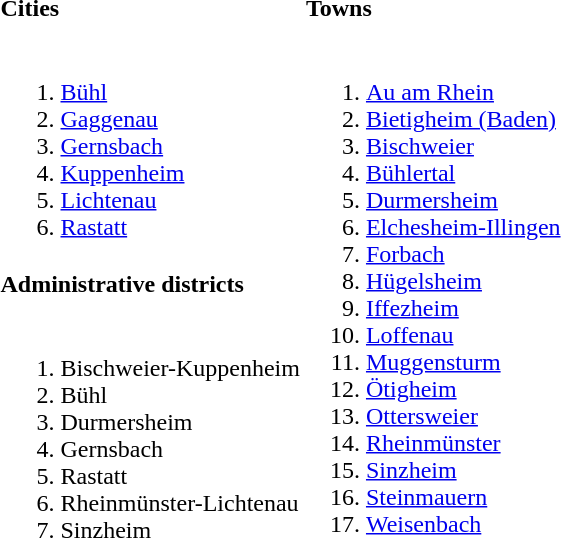<table>
<tr>
<th width=50% align=left>Cities</th>
<th width=50% align=left>Towns</th>
</tr>
<tr valign=top>
<td><br><ol><li><a href='#'>Bühl</a></li><li><a href='#'>Gaggenau</a></li><li><a href='#'>Gernsbach</a></li><li><a href='#'>Kuppenheim</a></li><li><a href='#'>Lichtenau</a></li><li><a href='#'>Rastatt</a></li></ol></td>
<td rowspan=3><br><ol><li><a href='#'>Au am Rhein</a></li><li><a href='#'>Bietigheim (Baden)</a></li><li><a href='#'>Bischweier</a></li><li><a href='#'>Bühlertal</a></li><li><a href='#'>Durmersheim</a></li><li><a href='#'>Elchesheim-Illingen</a></li><li><a href='#'>Forbach</a></li><li><a href='#'>Hügelsheim</a></li><li><a href='#'>Iffezheim</a></li><li><a href='#'>Loffenau</a></li><li><a href='#'>Muggensturm</a></li><li><a href='#'>Ötigheim</a></li><li><a href='#'>Ottersweier</a></li><li><a href='#'>Rheinmünster</a></li><li><a href='#'>Sinzheim</a></li><li><a href='#'>Steinmauern</a></li><li><a href='#'>Weisenbach</a></li></ol></td>
</tr>
<tr>
<th align=left>Administrative districts</th>
</tr>
<tr>
<td><br><ol><li>Bischweier-Kuppenheim</li><li>Bühl</li><li>Durmersheim</li><li>Gernsbach</li><li>Rastatt</li><li>Rheinmünster-Lichtenau</li><li>Sinzheim</li></ol></td>
</tr>
</table>
